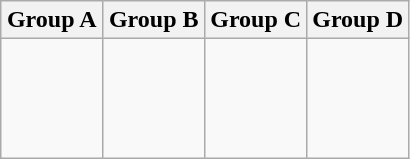<table class="wikitable">
<tr>
<th width=25%>Group A</th>
<th width=25%>Group B</th>
<th width=25%>Group C</th>
<th width=25%>Group D</th>
</tr>
<tr>
<td valign="top"><br><br>
<br>
<br>
</td>
<td valign="top"><br><br>
<br>
<br>
</td>
<td valign="top"><br><br>
<br>
<br>
</td>
<td valign="top"><br><br>
<br>
<br>
</td>
</tr>
</table>
